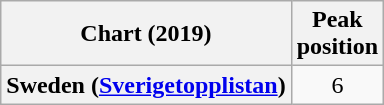<table class="wikitable plainrowheaders" style="text-align:center">
<tr>
<th scope="col">Chart (2019)</th>
<th scope="col">Peak<br> position</th>
</tr>
<tr>
<th scope="row">Sweden (<a href='#'>Sverigetopplistan</a>)</th>
<td>6</td>
</tr>
</table>
